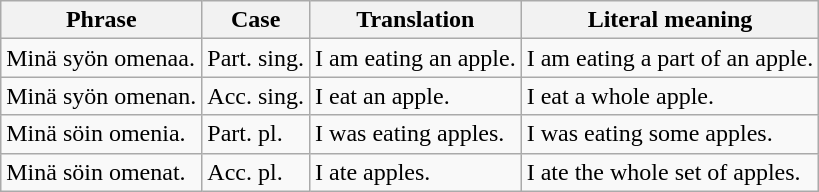<table class="wikitable">
<tr>
<th>Phrase</th>
<th>Case</th>
<th>Translation</th>
<th>Literal meaning</th>
</tr>
<tr>
<td>Minä syön omenaa.</td>
<td>Part. sing.</td>
<td>I am eating an apple.</td>
<td>I am eating a part of an apple.</td>
</tr>
<tr>
<td>Minä syön omenan.</td>
<td>Acc. sing.</td>
<td>I eat an apple.</td>
<td>I eat a whole apple.</td>
</tr>
<tr>
<td>Minä söin omenia.</td>
<td>Part. pl.</td>
<td>I was eating apples.</td>
<td>I was eating some apples.</td>
</tr>
<tr>
<td>Minä söin omenat.</td>
<td>Acc. pl.</td>
<td>I ate apples.</td>
<td>I ate the whole set of apples.</td>
</tr>
</table>
